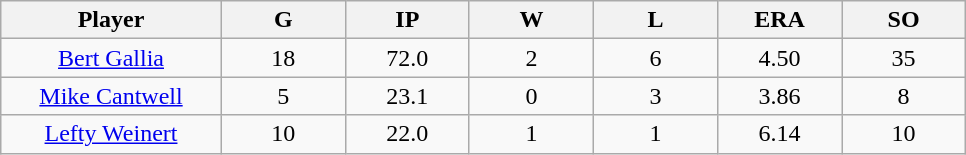<table class="wikitable sortable">
<tr>
<th bgcolor="#DDDDFF" width="16%">Player</th>
<th bgcolor="#DDDDFF" width="9%">G</th>
<th bgcolor="#DDDDFF" width="9%">IP</th>
<th bgcolor="#DDDDFF" width="9%">W</th>
<th bgcolor="#DDDDFF" width="9%">L</th>
<th bgcolor="#DDDDFF" width="9%">ERA</th>
<th bgcolor="#DDDDFF" width="9%">SO</th>
</tr>
<tr align="center">
<td><a href='#'>Bert Gallia</a></td>
<td>18</td>
<td>72.0</td>
<td>2</td>
<td>6</td>
<td>4.50</td>
<td>35</td>
</tr>
<tr align=center>
<td><a href='#'>Mike Cantwell</a></td>
<td>5</td>
<td>23.1</td>
<td>0</td>
<td>3</td>
<td>3.86</td>
<td>8</td>
</tr>
<tr align=center>
<td><a href='#'>Lefty Weinert</a></td>
<td>10</td>
<td>22.0</td>
<td>1</td>
<td>1</td>
<td>6.14</td>
<td>10</td>
</tr>
</table>
